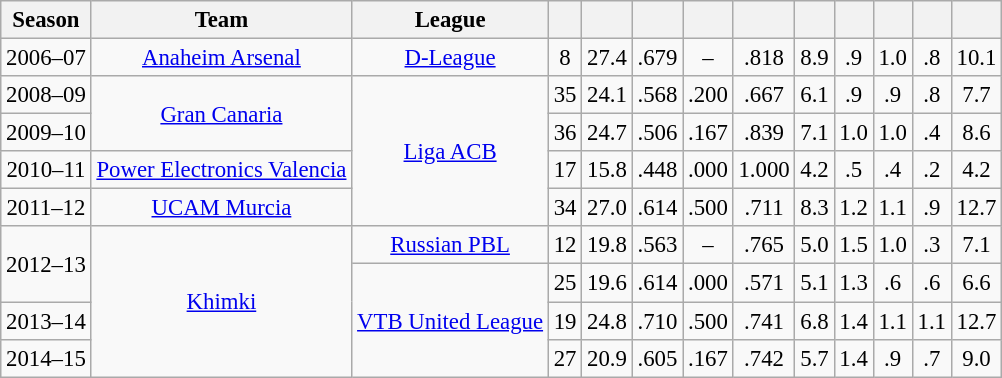<table class="wikitable sortable" style="font-size:95%; text-align:center;">
<tr>
<th>Season</th>
<th>Team</th>
<th>League</th>
<th></th>
<th></th>
<th></th>
<th></th>
<th></th>
<th></th>
<th></th>
<th></th>
<th></th>
<th></th>
</tr>
<tr>
<td>2006–07</td>
<td><a href='#'>Anaheim Arsenal</a></td>
<td><a href='#'>D-League</a></td>
<td>8</td>
<td>27.4</td>
<td>.679</td>
<td>–</td>
<td>.818</td>
<td>8.9</td>
<td>.9</td>
<td>1.0</td>
<td>.8</td>
<td>10.1</td>
</tr>
<tr>
<td>2008–09</td>
<td rowspan="2"><a href='#'>Gran Canaria</a></td>
<td rowspan="4"><a href='#'>Liga ACB</a></td>
<td>35</td>
<td>24.1</td>
<td>.568</td>
<td>.200</td>
<td>.667</td>
<td>6.1</td>
<td>.9</td>
<td>.9</td>
<td>.8</td>
<td>7.7</td>
</tr>
<tr>
<td>2009–10</td>
<td>36</td>
<td>24.7</td>
<td>.506</td>
<td>.167</td>
<td>.839</td>
<td>7.1</td>
<td>1.0</td>
<td>1.0</td>
<td>.4</td>
<td>8.6</td>
</tr>
<tr>
<td>2010–11</td>
<td><a href='#'>Power Electronics Valencia</a></td>
<td>17</td>
<td>15.8</td>
<td>.448</td>
<td>.000</td>
<td>1.000</td>
<td>4.2</td>
<td>.5</td>
<td>.4</td>
<td>.2</td>
<td>4.2</td>
</tr>
<tr>
<td>2011–12</td>
<td><a href='#'>UCAM Murcia</a></td>
<td>34</td>
<td>27.0</td>
<td>.614</td>
<td>.500</td>
<td>.711</td>
<td>8.3</td>
<td>1.2</td>
<td>1.1</td>
<td>.9</td>
<td>12.7</td>
</tr>
<tr>
<td rowspan="2">2012–13</td>
<td rowspan="4"><a href='#'>Khimki</a></td>
<td><a href='#'>Russian PBL</a></td>
<td>12</td>
<td>19.8</td>
<td>.563</td>
<td>–</td>
<td>.765</td>
<td>5.0</td>
<td>1.5</td>
<td>1.0</td>
<td>.3</td>
<td>7.1</td>
</tr>
<tr>
<td rowspan="3"><a href='#'>VTB United League</a></td>
<td>25</td>
<td>19.6</td>
<td>.614</td>
<td>.000</td>
<td>.571</td>
<td>5.1</td>
<td>1.3</td>
<td>.6</td>
<td>.6</td>
<td>6.6</td>
</tr>
<tr>
<td>2013–14</td>
<td>19</td>
<td>24.8</td>
<td>.710</td>
<td>.500</td>
<td>.741</td>
<td>6.8</td>
<td>1.4</td>
<td>1.1</td>
<td>1.1</td>
<td>12.7</td>
</tr>
<tr>
<td>2014–15</td>
<td>27</td>
<td>20.9</td>
<td>.605</td>
<td>.167</td>
<td>.742</td>
<td>5.7</td>
<td>1.4</td>
<td>.9</td>
<td>.7</td>
<td>9.0</td>
</tr>
</table>
